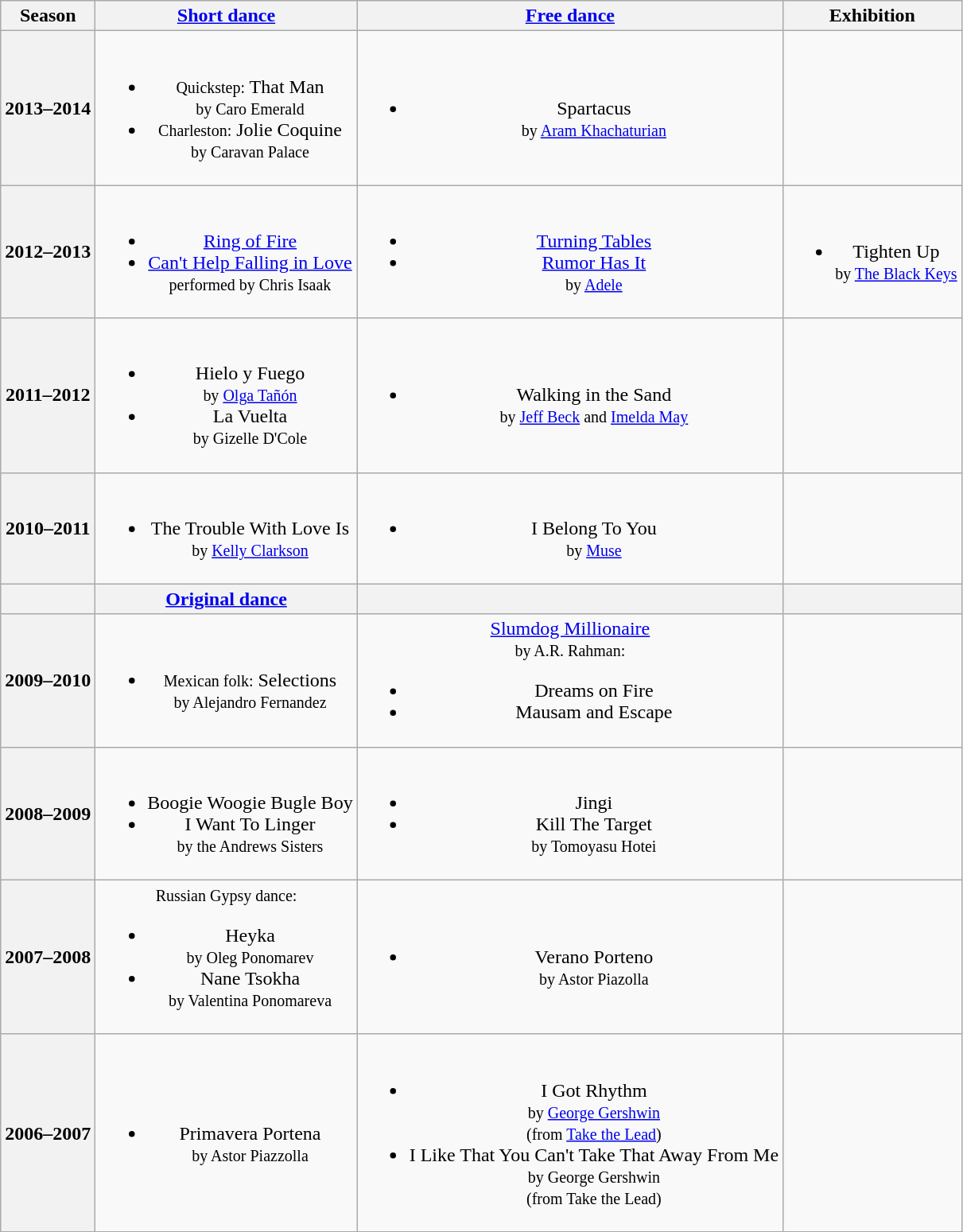<table class="wikitable" style="text-align:center">
<tr>
<th>Season</th>
<th><a href='#'>Short dance</a></th>
<th><a href='#'>Free dance</a></th>
<th>Exhibition</th>
</tr>
<tr>
<th>2013–2014 <br> </th>
<td><br><ul><li><small>Quickstep:</small> That Man <br><small> by Caro Emerald </small></li><li><small>Charleston:</small> Jolie Coquine <br><small> by Caravan Palace </small></li></ul></td>
<td><br><ul><li>Spartacus <br><small> by <a href='#'>Aram Khachaturian</a> </small></li></ul></td>
<td></td>
</tr>
<tr>
<th>2012–2013 <br> </th>
<td><br><ul><li><a href='#'>Ring of Fire</a></li><li><a href='#'>Can't Help Falling in Love</a> <br><small> performed by Chris Isaak </small></li></ul></td>
<td><br><ul><li><a href='#'>Turning Tables</a></li><li><a href='#'>Rumor Has It</a> <br><small> by <a href='#'>Adele</a> </small></li></ul></td>
<td><br><ul><li>Tighten Up <br><small> by <a href='#'>The Black Keys</a> </small></li></ul></td>
</tr>
<tr>
<th>2011–2012 <br> </th>
<td><br><ul><li>Hielo y Fuego <br><small> by <a href='#'>Olga Tañón</a> </small></li><li>La Vuelta <br><small> by Gizelle D'Cole </small></li></ul></td>
<td><br><ul><li>Walking in the Sand <br><small> by <a href='#'>Jeff Beck</a> and <a href='#'>Imelda May</a> </small></li></ul></td>
<td></td>
</tr>
<tr>
<th>2010–2011 <br> </th>
<td><br><ul><li>The Trouble With Love Is <br><small> by <a href='#'>Kelly Clarkson</a> </small></li></ul></td>
<td><br><ul><li>I Belong To You <br><small>by <a href='#'>Muse</a></small></li></ul></td>
<td></td>
</tr>
<tr>
<th></th>
<th><a href='#'>Original dance</a></th>
<th></th>
<th></th>
</tr>
<tr>
<th>2009–2010 <br> </th>
<td><br><ul><li><small>Mexican folk:</small> Selections <br><small> by Alejandro Fernandez </small></li></ul></td>
<td><a href='#'>Slumdog Millionaire</a> <br><small> by A.R. Rahman: </small><br><ul><li>Dreams on Fire</li><li>Mausam and Escape</li></ul></td>
<td></td>
</tr>
<tr>
<th>2008–2009 <br> </th>
<td><br><ul><li>Boogie Woogie Bugle Boy</li><li>I Want To Linger <br><small> by the Andrews Sisters </small></li></ul></td>
<td><br><ul><li>Jingi</li><li>Kill The Target <br><small> by Tomoyasu Hotei </small></li></ul></td>
<td></td>
</tr>
<tr>
<th>2007–2008 <br> </th>
<td><small>Russian Gypsy dance:</small><br><ul><li>Heyka <br><small> by Oleg Ponomarev </small></li><li>Nane Tsokha <br><small> by Valentina Ponomareva </small></li></ul></td>
<td><br><ul><li>Verano Porteno <br><small> by Astor Piazolla </small></li></ul></td>
<td></td>
</tr>
<tr>
<th>2006–2007 <br> </th>
<td><br><ul><li>Primavera Portena <br><small> by Astor Piazzolla </small></li></ul></td>
<td><br><ul><li>I Got Rhythm <br><small> by <a href='#'>George Gershwin</a> <br> (from <a href='#'>Take the Lead</a>) </small></li><li>I Like That You Can't Take That Away From Me <br><small> by George Gershwin <br> (from Take the Lead) </small></li></ul></td>
<td></td>
</tr>
</table>
